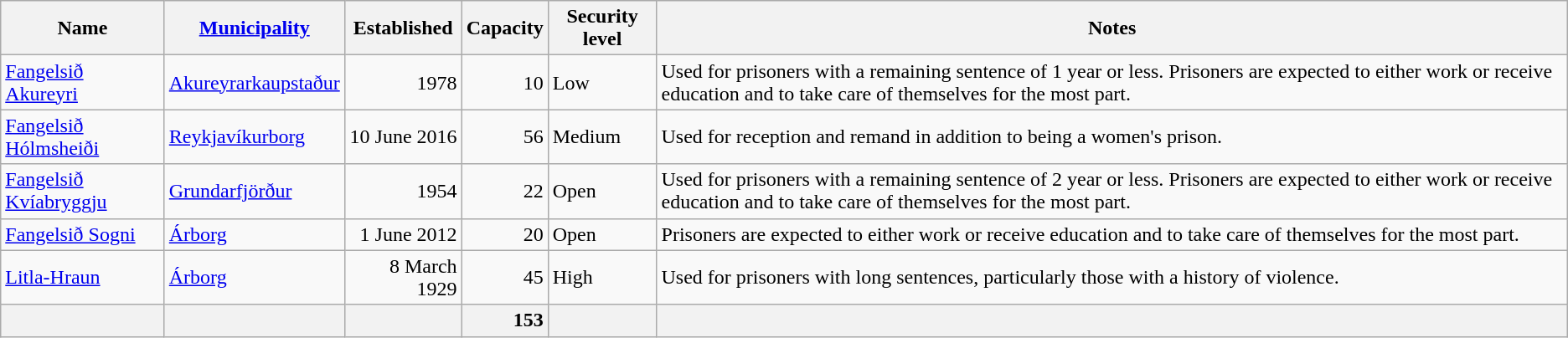<table class="sortable wikitable">
<tr>
<th>Name</th>
<th><a href='#'>Municipality</a></th>
<th>Established</th>
<th>Capacity</th>
<th>Security level</th>
<th>Notes</th>
</tr>
<tr>
<td><a href='#'>Fangelsið Akureyri</a></td>
<td><a href='#'>Akureyrarkaupstaður</a></td>
<td style="text-align: right;">1978</td>
<td style="text-align: right;">10</td>
<td>Low</td>
<td>Used for prisoners with a remaining sentence of 1 year or less. Prisoners are expected to either work or receive education and to take care of themselves for the most part.</td>
</tr>
<tr>
<td><a href='#'>Fangelsið Hólmsheiði</a></td>
<td><a href='#'>Reykjavíkurborg</a></td>
<td style="text-align: right;">10 June 2016</td>
<td style="text-align: right;">56</td>
<td>Medium</td>
<td>Used for reception and remand in addition to being a women's prison.</td>
</tr>
<tr>
<td><a href='#'>Fangelsið Kvíabryggju</a></td>
<td><a href='#'>Grundarfjörður</a></td>
<td style="text-align: right;">1954</td>
<td style="text-align: right;">22</td>
<td>Open</td>
<td>Used for prisoners with a remaining sentence of 2 year or less. Prisoners are expected to either work or receive education and to take care of themselves for the most part.</td>
</tr>
<tr>
<td><a href='#'>Fangelsið Sogni</a></td>
<td><a href='#'>Árborg</a></td>
<td style="text-align: right;">1 June 2012</td>
<td style="text-align: right;">20</td>
<td>Open</td>
<td>Prisoners are expected to either work or receive education and to take care of themselves for the most part.</td>
</tr>
<tr>
<td><a href='#'>Litla-Hraun</a></td>
<td><a href='#'>Árborg</a></td>
<td style="text-align: right;">8 March 1929</td>
<td style="text-align: right;">45</td>
<td>High</td>
<td>Used for prisoners with long sentences, particularly those with a history of violence.</td>
</tr>
<tr>
<th></th>
<th></th>
<th></th>
<th style="text-align: right;">153</th>
<th></th>
<th></th>
</tr>
</table>
